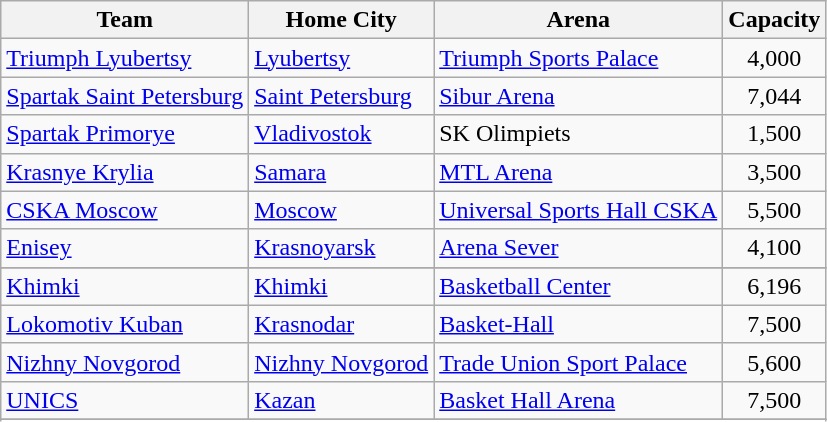<table class="wikitable sortable">
<tr>
<th>Team</th>
<th>Home City</th>
<th>Arena</th>
<th>Capacity</th>
</tr>
<tr>
<td><a href='#'> Triumph Lyubertsy</a></td>
<td><a href='#'>Lyubertsy</a></td>
<td><a href='#'>Triumph Sports Palace</a></td>
<td align=center>4,000</td>
</tr>
<tr>
<td><a href='#'>Spartak Saint Petersburg</a></td>
<td><a href='#'>Saint Petersburg</a></td>
<td><a href='#'>Sibur Arena</a></td>
<td align=center>7,044</td>
</tr>
<tr>
<td><a href='#'>Spartak Primorye</a></td>
<td><a href='#'>Vladivostok</a></td>
<td>SK Olimpiets</td>
<td align=center>1,500</td>
</tr>
<tr>
<td><a href='#'>Krasnye Krylia</a></td>
<td><a href='#'>Samara</a></td>
<td><a href='#'>MTL Arena</a></td>
<td align=center>3,500</td>
</tr>
<tr>
<td><a href='#'>CSKA Moscow</a></td>
<td><a href='#'>Moscow</a></td>
<td><a href='#'>Universal Sports Hall CSKA</a></td>
<td align=center>5,500</td>
</tr>
<tr>
<td><a href='#'>Enisey</a></td>
<td><a href='#'>Krasnoyarsk</a></td>
<td><a href='#'>Arena Sever</a></td>
<td align=center>4,100</td>
</tr>
<tr>
</tr>
<tr>
<td><a href='#'>Khimki</a></td>
<td><a href='#'>Khimki</a></td>
<td><a href='#'>Basketball Center</a></td>
<td align=center>6,196</td>
</tr>
<tr>
<td><a href='#'>Lokomotiv Kuban</a></td>
<td><a href='#'>Krasnodar</a></td>
<td><a href='#'>Basket-Hall</a></td>
<td align=center>7,500</td>
</tr>
<tr>
<td><a href='#'>Nizhny Novgorod</a></td>
<td><a href='#'>Nizhny Novgorod</a></td>
<td><a href='#'>Trade Union Sport Palace</a></td>
<td align=center>5,600</td>
</tr>
<tr>
<td><a href='#'>UNICS</a></td>
<td><a href='#'>Kazan</a></td>
<td><a href='#'>Basket Hall Arena</a></td>
<td align=center>7,500</td>
</tr>
<tr>
</tr>
<tr>
</tr>
</table>
